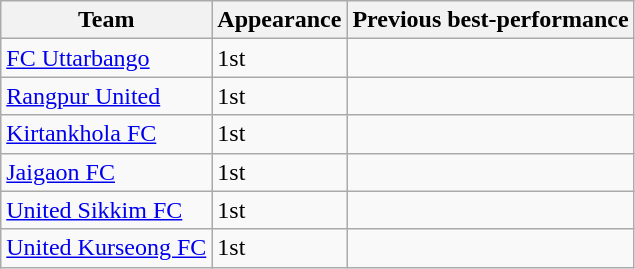<table class="wikitable sortable">
<tr>
<th>Team</th>
<th>Appearance</th>
<th>Previous best-performance</th>
</tr>
<tr>
<td> <a href='#'>FC Uttarbango</a></td>
<td>1st</td>
<td></td>
</tr>
<tr>
<td> <a href='#'>Rangpur United</a></td>
<td>1st</td>
<td></td>
</tr>
<tr>
<td> <a href='#'>Kirtankhola FC</a></td>
<td>1st</td>
<td></td>
</tr>
<tr>
<td> <a href='#'>Jaigaon FC</a></td>
<td>1st</td>
<td></td>
</tr>
<tr>
<td> <a href='#'>United Sikkim FC</a></td>
<td>1st</td>
<td></td>
</tr>
<tr>
<td> <a href='#'>United Kurseong FC</a></td>
<td>1st</td>
<td></td>
</tr>
</table>
